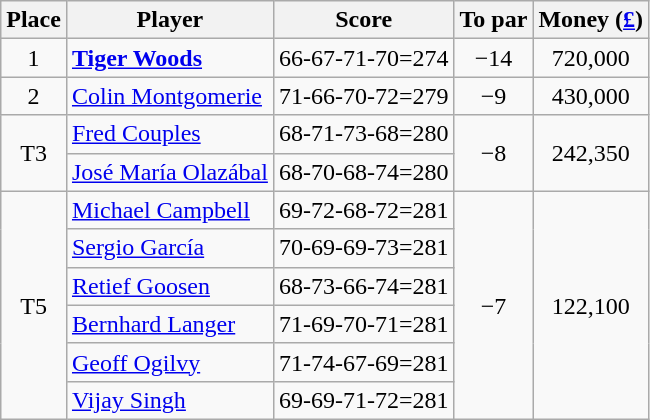<table class="wikitable">
<tr>
<th>Place</th>
<th>Player</th>
<th>Score</th>
<th>To par</th>
<th>Money (<a href='#'>£</a>)</th>
</tr>
<tr>
<td align=center>1</td>
<td> <strong><a href='#'>Tiger Woods</a></strong></td>
<td>66-67-71-70=274</td>
<td align=center>−14</td>
<td align=center>720,000</td>
</tr>
<tr>
<td align=center>2</td>
<td> <a href='#'>Colin Montgomerie</a></td>
<td>71-66-70-72=279</td>
<td align=center>−9</td>
<td align=center>430,000</td>
</tr>
<tr>
<td rowspan="2" align=center>T3</td>
<td> <a href='#'>Fred Couples</a></td>
<td>68-71-73-68=280</td>
<td rowspan="2" align=center>−8</td>
<td rowspan="2" align=center>242,350</td>
</tr>
<tr>
<td> <a href='#'>José María Olazábal</a></td>
<td>68-70-68-74=280</td>
</tr>
<tr>
<td rowspan="6" align=center>T5</td>
<td> <a href='#'>Michael Campbell</a></td>
<td>69-72-68-72=281</td>
<td rowspan="6" align=center>−7</td>
<td rowspan="6" align=center>122,100</td>
</tr>
<tr>
<td> <a href='#'>Sergio García</a></td>
<td>70-69-69-73=281</td>
</tr>
<tr>
<td> <a href='#'>Retief Goosen</a></td>
<td>68-73-66-74=281</td>
</tr>
<tr>
<td> <a href='#'>Bernhard Langer</a></td>
<td>71-69-70-71=281</td>
</tr>
<tr>
<td> <a href='#'>Geoff Ogilvy</a></td>
<td>71-74-67-69=281</td>
</tr>
<tr>
<td> <a href='#'>Vijay Singh</a></td>
<td>69-69-71-72=281</td>
</tr>
</table>
